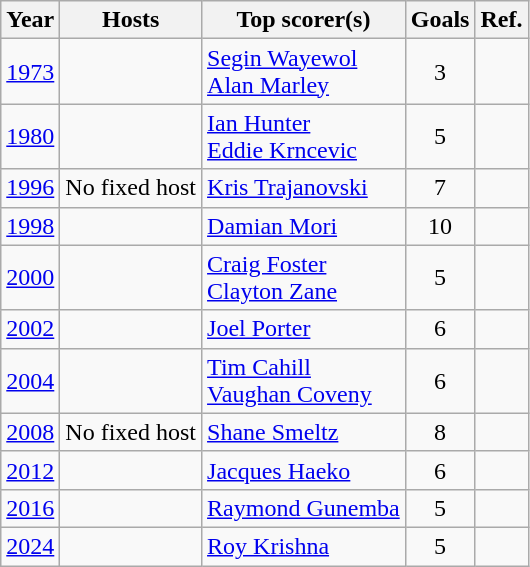<table class="wikitable sortable">
<tr>
<th>Year</th>
<th>Hosts</th>
<th>Top scorer(s)</th>
<th>Goals</th>
<th>Ref.</th>
</tr>
<tr>
<td><a href='#'>1973</a></td>
<td></td>
<td> <a href='#'>Segin Wayewol</a><br>  <a href='#'>Alan Marley</a></td>
<td style="text-align:center">3</td>
<td></td>
</tr>
<tr>
<td><a href='#'>1980</a></td>
<td></td>
<td> <a href='#'>Ian Hunter</a><br>  <a href='#'>Eddie Krncevic</a></td>
<td style="text-align:center">5</td>
<td></td>
</tr>
<tr>
<td><a href='#'>1996</a></td>
<td>No fixed host</td>
<td> <a href='#'>Kris Trajanovski</a></td>
<td style="text-align:center">7</td>
<td></td>
</tr>
<tr>
<td><a href='#'>1998</a></td>
<td></td>
<td> <a href='#'>Damian Mori</a></td>
<td style="text-align:center">10</td>
<td></td>
</tr>
<tr>
<td><a href='#'>2000</a></td>
<td></td>
<td> <a href='#'>Craig Foster</a><br>  <a href='#'>Clayton Zane</a></td>
<td style="text-align:center">5</td>
<td></td>
</tr>
<tr>
<td><a href='#'>2002</a></td>
<td></td>
<td> <a href='#'>Joel Porter</a></td>
<td style="text-align:center">6</td>
<td></td>
</tr>
<tr>
<td><a href='#'>2004</a></td>
<td></td>
<td> <a href='#'>Tim Cahill</a><br>  <a href='#'>Vaughan Coveny</a></td>
<td style="text-align:center">6</td>
<td></td>
</tr>
<tr>
<td><a href='#'>2008</a></td>
<td>No fixed host</td>
<td> <a href='#'>Shane Smeltz</a></td>
<td style="text-align:center">8</td>
<td></td>
</tr>
<tr>
<td><a href='#'>2012</a></td>
<td></td>
<td> <a href='#'>Jacques Haeko</a></td>
<td style="text-align:center">6</td>
<td></td>
</tr>
<tr>
<td><a href='#'>2016</a></td>
<td></td>
<td> <a href='#'>Raymond Gunemba</a></td>
<td style="text-align:center">5</td>
<td></td>
</tr>
<tr>
<td><a href='#'>2024</a></td>
<td> <br> </td>
<td> <a href='#'>Roy Krishna</a></td>
<td style="text-align:center">5</td>
<td></td>
</tr>
</table>
